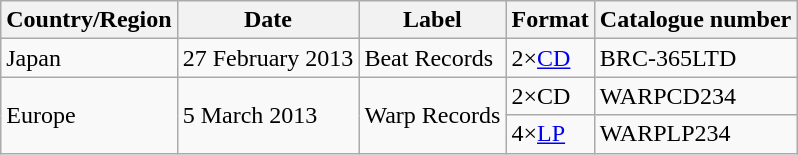<table class="wikitable">
<tr>
<th>Country/Region</th>
<th>Date</th>
<th>Label</th>
<th>Format</th>
<th>Catalogue number</th>
</tr>
<tr>
<td>Japan</td>
<td>27 February 2013</td>
<td>Beat Records</td>
<td>2×<a href='#'>CD</a></td>
<td>BRC-365LTD</td>
</tr>
<tr>
<td rowspan="2">Europe</td>
<td rowspan="2">5 March 2013</td>
<td rowspan="2">Warp Records</td>
<td>2×CD</td>
<td>WARPCD234</td>
</tr>
<tr>
<td>4×<a href='#'>LP</a></td>
<td>WARPLP234</td>
</tr>
</table>
